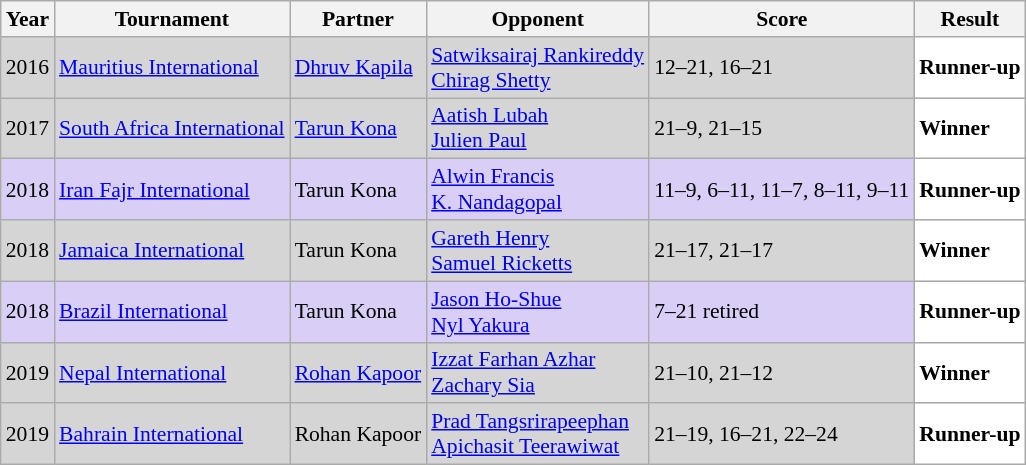<table class="sortable wikitable" style="font-size: 90%;">
<tr>
<th>Year</th>
<th>Tournament</th>
<th>Partner</th>
<th>Opponent</th>
<th>Score</th>
<th>Result</th>
</tr>
<tr style="background:#D5D5D5">
<td align="center">2016</td>
<td align="left"><a href='#'>Mauritius International</a></td>
<td align="left"> <a href='#'>Dhruv Kapila</a></td>
<td align="left"> <a href='#'>Satwiksairaj Rankireddy</a><br> <a href='#'>Chirag Shetty</a></td>
<td align="left">12–21, 16–21</td>
<td style="text-align:left; background:white"> <strong>Runner-up</strong></td>
</tr>
<tr style="background:#D5D5D5">
<td align="center">2017</td>
<td align="left"><a href='#'>South Africa International</a></td>
<td align="left"> <a href='#'>Tarun Kona</a></td>
<td align="left"> <a href='#'>Aatish Lubah</a><br> <a href='#'>Julien Paul</a></td>
<td align="left">21–9, 21–15</td>
<td style="text-align:left; background:white"> <strong>Winner</strong></td>
</tr>
<tr style="background:#D8CEF6">
<td align="center">2018</td>
<td align="left"><a href='#'>Iran Fajr International</a></td>
<td align="left"> Tarun Kona</td>
<td align="left"> <a href='#'>Alwin Francis</a><br> <a href='#'>K. Nandagopal</a></td>
<td align="left">11–9, 6–11, 11–7, 8–11, 9–11</td>
<td style="text-align:left; background:white"> <strong>Runner-up</strong></td>
</tr>
<tr style="background:#D5D5D5">
<td align="center">2018</td>
<td align="left"><a href='#'>Jamaica International</a></td>
<td align="left"> Tarun Kona</td>
<td align="left"> <a href='#'>Gareth Henry</a><br> <a href='#'>Samuel Ricketts</a></td>
<td align="left">21–17, 21–17</td>
<td style="text-align:left; background:white"> <strong>Winner</strong></td>
</tr>
<tr style="background:#D8CEF6">
<td align="center">2018</td>
<td align="left"><a href='#'>Brazil International</a></td>
<td align="left"> Tarun Kona</td>
<td align="left"> <a href='#'>Jason Ho-Shue</a><br> <a href='#'>Nyl Yakura</a></td>
<td align="left">7–21 retired</td>
<td style="text-align:left; background:white"> <strong>Runner-up</strong></td>
</tr>
<tr style="background:#D5D5D5">
<td align="center">2019</td>
<td align="left"><a href='#'>Nepal International</a></td>
<td align="left"> <a href='#'>Rohan Kapoor</a></td>
<td align="left"> <a href='#'>Izzat Farhan Azhar</a><br> <a href='#'>Zachary Sia</a></td>
<td align="left">21–10, 21–12</td>
<td style="text-align:left; background:white"> <strong>Winner</strong></td>
</tr>
<tr style="background:#D5D5D5">
<td align="center">2019</td>
<td align="left"><a href='#'>Bahrain International</a></td>
<td align="left"> Rohan Kapoor</td>
<td align="left"> <a href='#'>Prad Tangsrirapeephan</a><br> <a href='#'>Apichasit Teerawiwat</a></td>
<td align="left">21–19, 16–21, 22–24</td>
<td style="text-align:left; background:white"> <strong>Runner-up</strong></td>
</tr>
</table>
